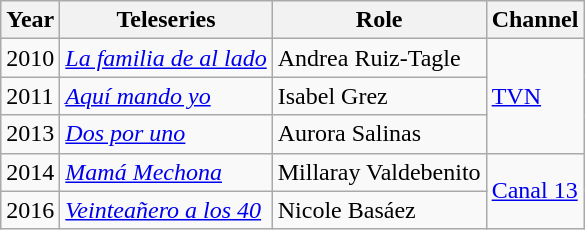<table class="wikitable">
<tr>
<th>Year</th>
<th>Teleseries</th>
<th>Role</th>
<th>Channel</th>
</tr>
<tr>
<td>2010</td>
<td><em><a href='#'>La familia de al lado</a></em></td>
<td>Andrea Ruiz-Tagle</td>
<td rowspan="3"><a href='#'>TVN</a></td>
</tr>
<tr>
<td>2011</td>
<td><em><a href='#'>Aquí mando yo</a></em></td>
<td>Isabel Grez</td>
</tr>
<tr>
<td>2013</td>
<td><em><a href='#'>Dos por uno</a></em></td>
<td>Aurora Salinas</td>
</tr>
<tr>
<td>2014</td>
<td><em><a href='#'>Mamá Mechona</a></em></td>
<td>Millaray Valdebenito</td>
<td rowspan="2"><a href='#'>Canal 13</a></td>
</tr>
<tr>
<td>2016</td>
<td><em><a href='#'>Veinteañero a los 40</a></em></td>
<td>Nicole Basáez</td>
</tr>
</table>
